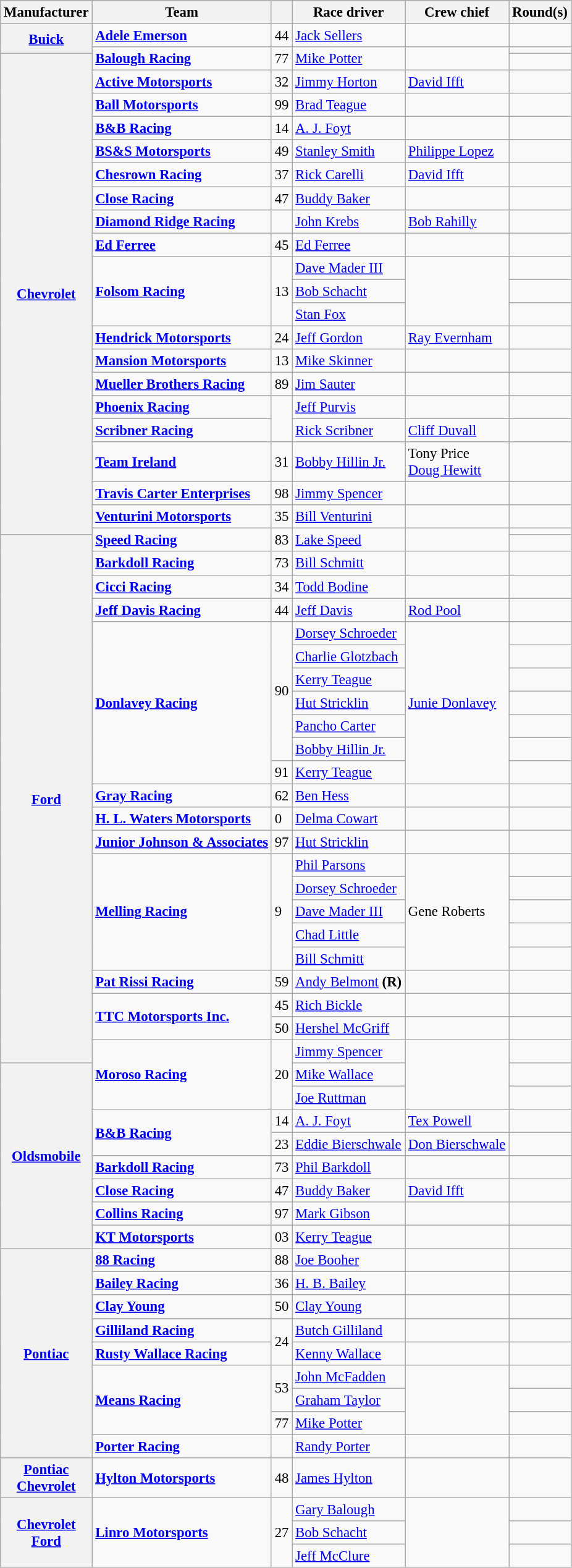<table class="wikitable" style="font-size: 95%;">
<tr>
<th>Manufacturer</th>
<th>Team</th>
<th></th>
<th>Race driver</th>
<th>Crew chief</th>
<th>Round(s)</th>
</tr>
<tr>
<th rowspan="2"><a href='#'>Buick</a></th>
<td><strong><a href='#'>Adele Emerson</a></strong></td>
<td>44</td>
<td><a href='#'>Jack Sellers</a></td>
<td></td>
<td></td>
</tr>
<tr>
<td rowspan="2"><strong><a href='#'>Balough Racing</a></strong></td>
<td rowspan="2">77</td>
<td rowspan="2"><a href='#'>Mike Potter</a></td>
<td rowspan="2"></td>
<td></td>
</tr>
<tr>
<th rowspan="21"><a href='#'>Chevrolet</a></th>
<td></td>
</tr>
<tr>
<td><strong><a href='#'>Active Motorsports</a></strong></td>
<td>32</td>
<td><a href='#'>Jimmy Horton</a></td>
<td><a href='#'>David Ifft</a></td>
<td></td>
</tr>
<tr>
<td><strong><a href='#'>Ball Motorsports</a></strong></td>
<td>99</td>
<td><a href='#'>Brad Teague</a></td>
<td></td>
<td></td>
</tr>
<tr>
<td><strong><a href='#'>B&B Racing</a></strong></td>
<td>14</td>
<td><a href='#'>A. J. Foyt</a></td>
<td></td>
<td></td>
</tr>
<tr>
<td><strong><a href='#'>BS&S Motorsports</a></strong></td>
<td>49</td>
<td><a href='#'>Stanley Smith</a></td>
<td><a href='#'>Philippe Lopez</a></td>
<td></td>
</tr>
<tr>
<td><strong><a href='#'>Chesrown Racing</a></strong></td>
<td>37</td>
<td><a href='#'>Rick Carelli</a></td>
<td><a href='#'>David Ifft</a></td>
<td></td>
</tr>
<tr>
<td><strong><a href='#'>Close Racing</a></strong></td>
<td>47</td>
<td><a href='#'>Buddy Baker</a></td>
<td></td>
<td></td>
</tr>
<tr>
<td><strong><a href='#'>Diamond Ridge Racing</a></strong></td>
<td></td>
<td><a href='#'>John Krebs</a></td>
<td><a href='#'>Bob Rahilly</a></td>
<td></td>
</tr>
<tr>
<td><strong><a href='#'>Ed Ferree</a></strong></td>
<td>45</td>
<td><a href='#'>Ed Ferree</a></td>
<td></td>
<td></td>
</tr>
<tr>
<td rowspan="3"><strong><a href='#'>Folsom Racing</a></strong></td>
<td rowspan="3">13</td>
<td><a href='#'>Dave Mader III</a></td>
<td rowspan="3"></td>
<td></td>
</tr>
<tr>
<td><a href='#'>Bob Schacht</a></td>
<td></td>
</tr>
<tr>
<td><a href='#'>Stan Fox</a></td>
<td></td>
</tr>
<tr>
<td><strong><a href='#'>Hendrick Motorsports</a></strong></td>
<td>24</td>
<td><a href='#'>Jeff Gordon</a></td>
<td><a href='#'>Ray Evernham</a></td>
<td></td>
</tr>
<tr>
<td><strong><a href='#'>Mansion Motorsports</a></strong></td>
<td>13</td>
<td><a href='#'>Mike Skinner</a></td>
<td></td>
<td></td>
</tr>
<tr>
<td><strong><a href='#'>Mueller Brothers Racing</a></strong></td>
<td>89</td>
<td><a href='#'>Jim Sauter</a></td>
<td></td>
<td></td>
</tr>
<tr>
<td><strong><a href='#'>Phoenix Racing</a></strong></td>
<td rowspan="2"></td>
<td><a href='#'>Jeff Purvis</a></td>
<td></td>
<td></td>
</tr>
<tr>
<td><strong><a href='#'>Scribner Racing</a></strong></td>
<td><a href='#'>Rick Scribner</a></td>
<td><a href='#'>Cliff Duvall</a></td>
<td></td>
</tr>
<tr>
<td><strong><a href='#'>Team Ireland</a></strong></td>
<td>31</td>
<td><a href='#'>Bobby Hillin Jr.</a></td>
<td>Tony Price <small></small> <br> <a href='#'>Doug Hewitt</a> <small></small></td>
<td></td>
</tr>
<tr>
<td><strong><a href='#'>Travis Carter Enterprises</a></strong></td>
<td>98</td>
<td><a href='#'>Jimmy Spencer</a></td>
<td></td>
<td></td>
</tr>
<tr>
<td><strong><a href='#'>Venturini Motorsports</a></strong></td>
<td>35</td>
<td><a href='#'>Bill Venturini</a></td>
<td></td>
<td></td>
</tr>
<tr>
<td rowspan=2><strong><a href='#'>Speed Racing</a></strong></td>
<td rowspan=2>83</td>
<td rowspan=2><a href='#'>Lake Speed</a></td>
<td rowspan=2></td>
<td></td>
</tr>
<tr>
<th rowspan="23"><a href='#'>Ford</a></th>
<td></td>
</tr>
<tr>
<td><strong><a href='#'>Barkdoll Racing</a></strong></td>
<td>73</td>
<td><a href='#'>Bill Schmitt</a></td>
<td></td>
<td></td>
</tr>
<tr>
<td><strong><a href='#'>Cicci Racing</a></strong></td>
<td>34</td>
<td><a href='#'>Todd Bodine</a></td>
<td></td>
<td></td>
</tr>
<tr>
<td><strong><a href='#'>Jeff Davis Racing</a></strong></td>
<td>44</td>
<td><a href='#'>Jeff Davis</a></td>
<td><a href='#'>Rod Pool</a></td>
<td></td>
</tr>
<tr>
<td rowspan=7><strong><a href='#'>Donlavey Racing</a></strong></td>
<td rowspan=6>90</td>
<td><a href='#'>Dorsey Schroeder</a></td>
<td rowspan=7><a href='#'>Junie Donlavey</a></td>
<td></td>
</tr>
<tr>
<td><a href='#'>Charlie Glotzbach</a></td>
<td></td>
</tr>
<tr>
<td><a href='#'>Kerry Teague</a></td>
<td></td>
</tr>
<tr>
<td><a href='#'>Hut Stricklin</a></td>
<td></td>
</tr>
<tr>
<td><a href='#'>Pancho Carter</a></td>
<td></td>
</tr>
<tr>
<td><a href='#'>Bobby Hillin Jr.</a></td>
<td></td>
</tr>
<tr>
<td>91</td>
<td><a href='#'>Kerry Teague</a></td>
<td></td>
</tr>
<tr>
<td><strong><a href='#'>Gray Racing</a></strong></td>
<td>62</td>
<td><a href='#'>Ben Hess</a></td>
<td></td>
<td></td>
</tr>
<tr>
<td><strong><a href='#'>H. L. Waters Motorsports</a></strong></td>
<td>0</td>
<td><a href='#'>Delma Cowart</a></td>
<td></td>
<td></td>
</tr>
<tr>
<td><strong><a href='#'>Junior Johnson & Associates</a></strong></td>
<td>97</td>
<td><a href='#'>Hut Stricklin</a></td>
<td></td>
<td></td>
</tr>
<tr>
<td rowspan=5><strong><a href='#'>Melling Racing</a></strong></td>
<td rowspan=5>9</td>
<td><a href='#'>Phil Parsons</a></td>
<td rowspan=5>Gene Roberts</td>
<td></td>
</tr>
<tr>
<td><a href='#'>Dorsey Schroeder</a></td>
<td></td>
</tr>
<tr>
<td><a href='#'>Dave Mader III</a></td>
<td></td>
</tr>
<tr>
<td><a href='#'>Chad Little</a></td>
<td></td>
</tr>
<tr>
<td><a href='#'>Bill Schmitt</a></td>
<td></td>
</tr>
<tr>
<td><strong><a href='#'>Pat Rissi Racing</a></strong></td>
<td>59</td>
<td><a href='#'>Andy Belmont</a> <strong>(R)</strong></td>
<td></td>
<td></td>
</tr>
<tr>
<td rowspan="2"><strong><a href='#'>TTC Motorsports Inc.</a></strong></td>
<td>45</td>
<td><a href='#'>Rich Bickle</a></td>
<td></td>
<td></td>
</tr>
<tr>
<td>50</td>
<td><a href='#'>Hershel McGriff</a></td>
<td></td>
<td></td>
</tr>
<tr>
<td rowspan=3><strong><a href='#'>Moroso Racing</a></strong></td>
<td rowspan=3>20</td>
<td><a href='#'>Jimmy Spencer</a></td>
<td rowspan=3></td>
<td></td>
</tr>
<tr>
<th rowspan="8"><a href='#'>Oldsmobile</a></th>
<td><a href='#'>Mike Wallace</a></td>
<td></td>
</tr>
<tr>
<td><a href='#'>Joe Ruttman</a></td>
<td></td>
</tr>
<tr>
<td rowspan="2"><strong><a href='#'>B&B Racing</a></strong></td>
<td>14</td>
<td><a href='#'>A. J. Foyt</a></td>
<td><a href='#'>Tex Powell</a></td>
<td></td>
</tr>
<tr>
<td>23</td>
<td><a href='#'>Eddie Bierschwale</a></td>
<td><a href='#'>Don Bierschwale</a></td>
<td></td>
</tr>
<tr>
<td><strong><a href='#'>Barkdoll Racing</a></strong></td>
<td>73</td>
<td><a href='#'>Phil Barkdoll</a></td>
<td></td>
<td></td>
</tr>
<tr>
<td><strong><a href='#'>Close Racing</a></strong></td>
<td>47</td>
<td><a href='#'>Buddy Baker</a></td>
<td><a href='#'>David Ifft</a></td>
<td></td>
</tr>
<tr>
<td><strong><a href='#'>Collins Racing</a></strong></td>
<td>97</td>
<td><a href='#'>Mark Gibson</a></td>
<td></td>
<td></td>
</tr>
<tr>
<td><strong><a href='#'>KT Motorsports</a></strong></td>
<td>03</td>
<td><a href='#'>Kerry Teague</a></td>
<td></td>
<td></td>
</tr>
<tr>
<th rowspan="9"><a href='#'>Pontiac</a></th>
<td><strong><a href='#'>88 Racing</a></strong></td>
<td>88</td>
<td><a href='#'>Joe Booher</a></td>
<td></td>
<td></td>
</tr>
<tr>
<td><strong><a href='#'>Bailey Racing</a></strong></td>
<td>36</td>
<td><a href='#'>H. B. Bailey</a></td>
<td></td>
<td></td>
</tr>
<tr>
<td><strong><a href='#'>Clay Young</a></strong></td>
<td>50</td>
<td><a href='#'>Clay Young</a></td>
<td></td>
<td></td>
</tr>
<tr>
<td><a href='#'><strong>Gilliland</strong> <strong>Racing</strong></a></td>
<td rowspan="2">24</td>
<td><a href='#'>Butch Gilliland</a></td>
<td></td>
<td></td>
</tr>
<tr>
<td><strong><a href='#'>Rusty Wallace Racing</a></strong></td>
<td><a href='#'>Kenny Wallace</a></td>
<td></td>
<td></td>
</tr>
<tr>
<td rowspan=3><strong><a href='#'>Means Racing</a></strong></td>
<td rowspan=2>53</td>
<td><a href='#'>John McFadden</a></td>
<td rowspan=3></td>
<td></td>
</tr>
<tr>
<td><a href='#'>Graham Taylor</a></td>
<td></td>
</tr>
<tr>
<td>77</td>
<td><a href='#'>Mike Potter</a></td>
<td></td>
</tr>
<tr>
<td><strong><a href='#'>Porter Racing</a></strong></td>
<td></td>
<td><a href='#'>Randy Porter</a></td>
<td></td>
<td></td>
</tr>
<tr>
<th><a href='#'>Pontiac</a> <small></small><br><a href='#'>Chevrolet</a> <small></small></th>
<td><strong><a href='#'>Hylton Motorsports</a></strong></td>
<td>48</td>
<td><a href='#'>James Hylton</a></td>
<td></td>
<td></td>
</tr>
<tr>
<th rowspan="3"><a href='#'>Chevrolet</a> <small></small><br><a href='#'>Ford</a> <small></small></th>
<td rowspan="3"><strong><a href='#'>Linro Motorsports</a></strong></td>
<td rowspan="3">27</td>
<td><a href='#'>Gary Balough</a></td>
<td rowspan="3"></td>
<td></td>
</tr>
<tr>
<td><a href='#'>Bob Schacht</a></td>
<td></td>
</tr>
<tr>
<td><a href='#'>Jeff McClure</a></td>
<td></td>
</tr>
</table>
